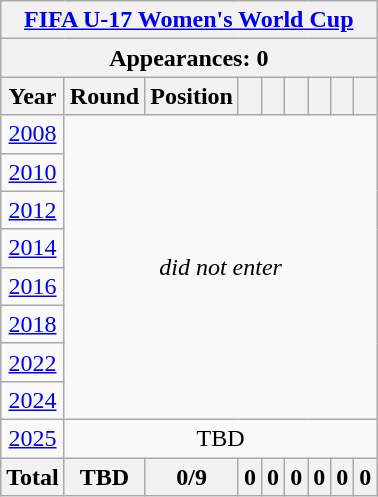<table class="wikitable" style="text-align: center;">
<tr>
<th colspan=9><a href='#'>FIFA U-17 Women's World Cup</a></th>
</tr>
<tr>
<th colspan=9>Appearances: 0</th>
</tr>
<tr>
<th>Year</th>
<th>Round</th>
<th>Position</th>
<th></th>
<th></th>
<th></th>
<th></th>
<th></th>
<th></th>
</tr>
<tr>
<td> <a href='#'>2008</a></td>
<td rowspan=8 colspan=8><em>did not enter</em></td>
</tr>
<tr>
<td> <a href='#'>2010</a></td>
</tr>
<tr>
<td> <a href='#'>2012</a></td>
</tr>
<tr>
<td> <a href='#'>2014</a></td>
</tr>
<tr>
<td> <a href='#'>2016</a></td>
</tr>
<tr>
<td> <a href='#'>2018</a></td>
</tr>
<tr>
<td> <a href='#'>2022</a></td>
</tr>
<tr>
<td> <a href='#'>2024</a></td>
</tr>
<tr>
<td> <a href='#'>2025</a></td>
<td colspan="8">TBD</td>
</tr>
<tr>
<th>Total</th>
<th>TBD</th>
<th>0/9</th>
<th>0</th>
<th>0</th>
<th>0</th>
<th>0</th>
<th>0</th>
<th>0</th>
</tr>
</table>
